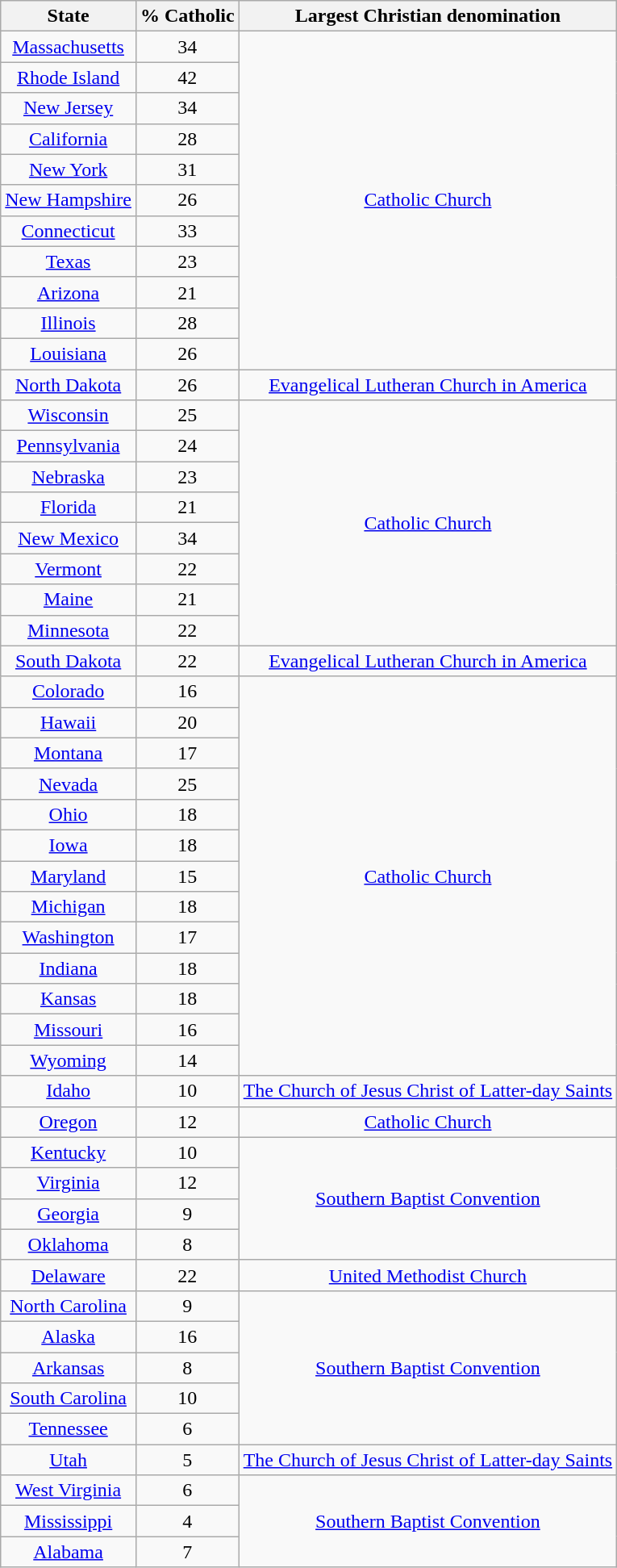<table class="wikitable sortable">
<tr>
<th>State</th>
<th>% Catholic</th>
<th>Largest Christian denomination</th>
</tr>
<tr>
<td align="center"><a href='#'>Massachusetts</a></td>
<td align="center">34</td>
<td rowspan="11" align="center"><a href='#'>Catholic Church</a></td>
</tr>
<tr>
<td align="center"><a href='#'>Rhode Island</a></td>
<td align="center">42</td>
</tr>
<tr>
<td align="center"><a href='#'>New Jersey</a></td>
<td align="center">34</td>
</tr>
<tr>
<td align="center"><a href='#'>California</a></td>
<td align="center">28</td>
</tr>
<tr>
<td align="center"><a href='#'>New York</a></td>
<td align="center">31</td>
</tr>
<tr>
<td align="center"><a href='#'>New Hampshire</a></td>
<td align="center">26</td>
</tr>
<tr>
<td align="center"><a href='#'>Connecticut</a></td>
<td align="center">33</td>
</tr>
<tr>
<td align="center"><a href='#'>Texas</a></td>
<td align="center">23</td>
</tr>
<tr>
<td align="center"><a href='#'>Arizona</a></td>
<td align="center">21</td>
</tr>
<tr>
<td align="center"><a href='#'>Illinois</a></td>
<td align="center">28</td>
</tr>
<tr>
<td align="center"><a href='#'>Louisiana</a></td>
<td align="center">26</td>
</tr>
<tr>
<td align="center"><a href='#'>North Dakota</a></td>
<td align="center">26</td>
<td align="center"><a href='#'>Evangelical Lutheran Church in America</a></td>
</tr>
<tr>
<td align="center"><a href='#'>Wisconsin</a></td>
<td align="center">25</td>
<td align="center" rowspan='8'><a href='#'>Catholic Church</a></td>
</tr>
<tr>
<td align="center"><a href='#'>Pennsylvania</a></td>
<td align="center">24</td>
</tr>
<tr>
<td align="center"><a href='#'>Nebraska</a></td>
<td align="center">23</td>
</tr>
<tr>
<td align="center"><a href='#'>Florida</a></td>
<td align="center">21</td>
</tr>
<tr>
<td align="center"><a href='#'>New Mexico</a></td>
<td align="center">34</td>
</tr>
<tr>
<td align="center"><a href='#'>Vermont</a></td>
<td align="center">22</td>
</tr>
<tr>
<td align="center"><a href='#'>Maine</a></td>
<td align="center">21</td>
</tr>
<tr>
<td align="center"><a href='#'>Minnesota</a></td>
<td align="center">22</td>
</tr>
<tr>
<td align="center"><a href='#'>South Dakota</a></td>
<td align="center">22</td>
<td align="center"><a href='#'>Evangelical Lutheran Church in America</a></td>
</tr>
<tr>
<td align="center"><a href='#'>Colorado</a></td>
<td align="center">16</td>
<td rowspan="13" align="center"><a href='#'>Catholic Church</a></td>
</tr>
<tr>
<td align="center"><a href='#'>Hawaii</a></td>
<td align="center">20</td>
</tr>
<tr>
<td align="center"><a href='#'>Montana</a></td>
<td align="center">17</td>
</tr>
<tr>
<td align="center"><a href='#'>Nevada</a></td>
<td align="center">25</td>
</tr>
<tr>
<td align="center"><a href='#'>Ohio</a></td>
<td align="center">18</td>
</tr>
<tr>
<td align="center"><a href='#'>Iowa</a></td>
<td align="center">18</td>
</tr>
<tr>
<td align="center"><a href='#'>Maryland</a></td>
<td align="center">15</td>
</tr>
<tr>
<td align="center"><a href='#'>Michigan</a></td>
<td align="center">18</td>
</tr>
<tr>
<td align="center"><a href='#'>Washington</a></td>
<td align="center">17</td>
</tr>
<tr>
<td align="center"><a href='#'>Indiana</a></td>
<td align="center">18</td>
</tr>
<tr>
<td align="center"><a href='#'>Kansas</a></td>
<td align="center">18</td>
</tr>
<tr>
<td align="center"><a href='#'>Missouri</a></td>
<td align="center">16</td>
</tr>
<tr>
<td align="center"><a href='#'>Wyoming</a></td>
<td align="center">14</td>
</tr>
<tr>
<td align="center"><a href='#'>Idaho</a></td>
<td align="center">10</td>
<td align="center"><a href='#'>The Church of Jesus Christ of Latter-day Saints</a></td>
</tr>
<tr>
<td align="center"><a href='#'>Oregon</a></td>
<td align="center">12</td>
<td align="center"><a href='#'>Catholic Church</a></td>
</tr>
<tr>
<td align="center"><a href='#'>Kentucky</a></td>
<td align="center">10</td>
<td rowspan="4" align="center"><a href='#'>Southern Baptist Convention</a></td>
</tr>
<tr>
<td align="center"><a href='#'>Virginia</a></td>
<td align="center">12</td>
</tr>
<tr>
<td align="center"><a href='#'>Georgia</a></td>
<td align="center">9</td>
</tr>
<tr>
<td align="center"><a href='#'>Oklahoma</a></td>
<td align="center">8</td>
</tr>
<tr>
<td align="center"><a href='#'>Delaware</a></td>
<td align="center">22</td>
<td align="center"><a href='#'>United Methodist Church</a></td>
</tr>
<tr>
<td align="center"><a href='#'>North Carolina</a></td>
<td align="center">9</td>
<td rowspan="5" align="center"><a href='#'>Southern Baptist Convention</a></td>
</tr>
<tr>
<td align="center"><a href='#'>Alaska</a></td>
<td align="center">16</td>
</tr>
<tr>
<td align="center"><a href='#'>Arkansas</a></td>
<td align="center">8</td>
</tr>
<tr>
<td align="center"><a href='#'>South Carolina</a></td>
<td align="center">10</td>
</tr>
<tr>
<td align="center"><a href='#'>Tennessee</a></td>
<td align="center">6</td>
</tr>
<tr>
<td align="center"><a href='#'>Utah</a></td>
<td align="center">5</td>
<td><a href='#'>The Church of Jesus Christ of Latter-day Saints</a></td>
</tr>
<tr>
<td align="center"><a href='#'>West Virginia</a></td>
<td align="center">6</td>
<td rowspan="3" align="center"><a href='#'>Southern Baptist Convention</a></td>
</tr>
<tr>
<td align="center"><a href='#'>Mississippi</a></td>
<td align="center">4</td>
</tr>
<tr>
<td align="center"><a href='#'>Alabama</a></td>
<td align="center">7</td>
</tr>
</table>
